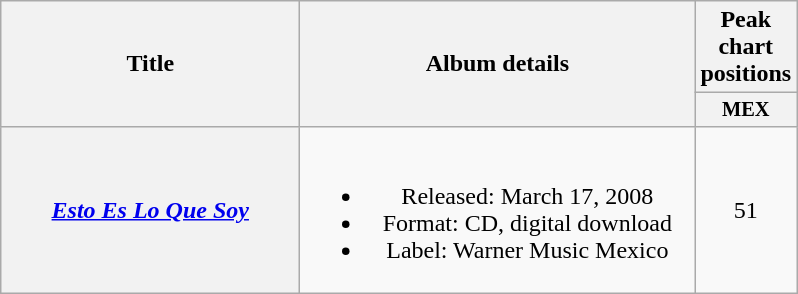<table class="wikitable plainrowheaders" style="text-align:center;" border="1">
<tr>
<th scope="col" rowspan="2" style="width:12em;">Title</th>
<th scope="col" rowspan="2" style="width:16em;">Album details</th>
<th scope="col">Peak chart positions</th>
</tr>
<tr>
<th scope="col" style="width:3em;font-size:85%;">MEX</th>
</tr>
<tr>
<th scope="row"><em><a href='#'>Esto Es Lo Que Soy</a></em></th>
<td><br><ul><li>Released: March 17, 2008</li><li>Format: CD, digital download</li><li>Label: Warner Music Mexico</li></ul></td>
<td>51</td>
</tr>
</table>
